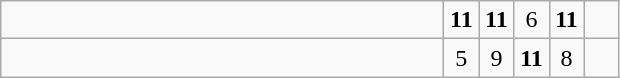<table class="wikitable">
<tr>
<td style="width:18em"><strong></strong></td>
<td align=center style="width:1em"><strong>11</strong></td>
<td align=center style="width:1em"><strong>11</strong></td>
<td align=center style="width:1em">6</td>
<td align=center style="width:1em"><strong>11</strong></td>
<td align=center style="width:1em"></td>
</tr>
<tr>
<td style="width:18em"></td>
<td align=center style="width:1em">5</td>
<td align=center style="width:1em">9</td>
<td align=center style="width:1em"><strong>11</strong></td>
<td align=center style="width:1em">8</td>
<td align=center style="width:1em"></td>
</tr>
</table>
